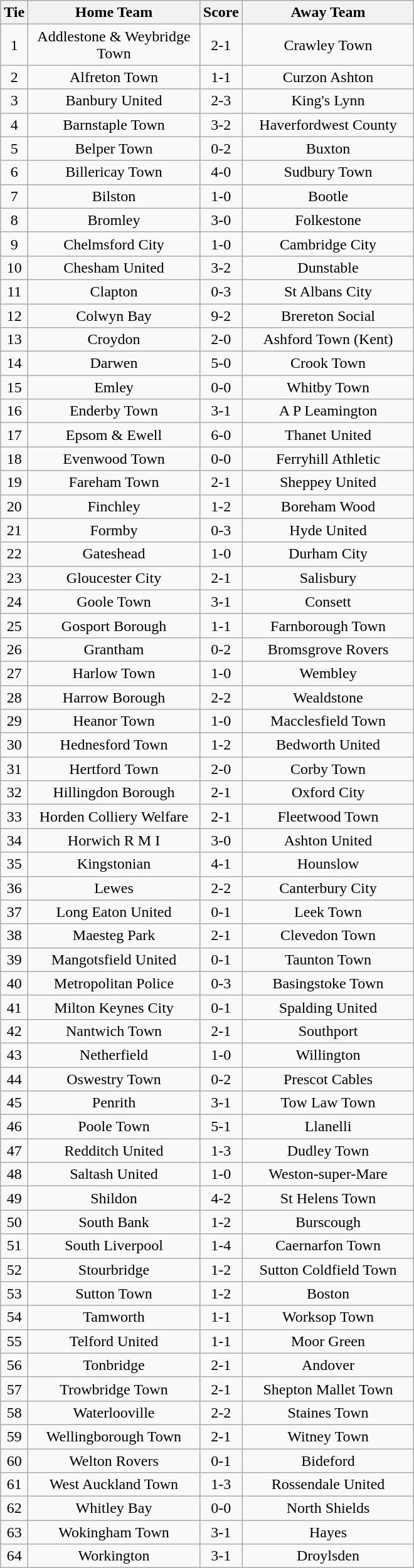<table class="wikitable" style="text-align:center;">
<tr>
<th width=20>Tie</th>
<th width=175>Home Team</th>
<th width=20>Score</th>
<th width=175>Away Team</th>
</tr>
<tr>
<td>1</td>
<td>Addlestone & Weybridge Town</td>
<td>2-1</td>
<td>Crawley Town</td>
</tr>
<tr>
<td>2</td>
<td>Alfreton Town</td>
<td>1-1</td>
<td>Curzon Ashton</td>
</tr>
<tr>
<td>3</td>
<td>Banbury United</td>
<td>2-3</td>
<td>King's Lynn</td>
</tr>
<tr>
<td>4</td>
<td>Barnstaple Town</td>
<td>3-2</td>
<td>Haverfordwest County</td>
</tr>
<tr>
<td>5</td>
<td>Belper Town</td>
<td>0-2</td>
<td>Buxton</td>
</tr>
<tr>
<td>6</td>
<td>Billericay Town</td>
<td>4-0</td>
<td>Sudbury Town</td>
</tr>
<tr>
<td>7</td>
<td>Bilston</td>
<td>1-0</td>
<td>Bootle</td>
</tr>
<tr>
<td>8</td>
<td>Bromley</td>
<td>3-0</td>
<td>Folkestone</td>
</tr>
<tr>
<td>9</td>
<td>Chelmsford City</td>
<td>1-0</td>
<td>Cambridge City</td>
</tr>
<tr>
<td>10</td>
<td>Chesham United</td>
<td>3-2</td>
<td>Dunstable</td>
</tr>
<tr>
<td>11</td>
<td>Clapton</td>
<td>0-3</td>
<td>St Albans City</td>
</tr>
<tr>
<td>12</td>
<td>Colwyn Bay</td>
<td>9-2</td>
<td>Brereton Social</td>
</tr>
<tr>
<td>13</td>
<td>Croydon</td>
<td>2-0</td>
<td>Ashford Town (Kent)</td>
</tr>
<tr>
<td>14</td>
<td>Darwen</td>
<td>5-0</td>
<td>Crook Town</td>
</tr>
<tr>
<td>15</td>
<td>Emley</td>
<td>0-0</td>
<td>Whitby Town</td>
</tr>
<tr>
<td>16</td>
<td>Enderby Town</td>
<td>3-1</td>
<td>A P Leamington</td>
</tr>
<tr>
<td>17</td>
<td>Epsom & Ewell</td>
<td>6-0</td>
<td>Thanet United</td>
</tr>
<tr>
<td>18</td>
<td>Evenwood Town</td>
<td>0-0</td>
<td>Ferryhill Athletic</td>
</tr>
<tr>
<td>19</td>
<td>Fareham Town</td>
<td>2-1</td>
<td>Sheppey United</td>
</tr>
<tr>
<td>20</td>
<td>Finchley</td>
<td>1-2</td>
<td>Boreham Wood</td>
</tr>
<tr>
<td>21</td>
<td>Formby</td>
<td>0-3</td>
<td>Hyde United</td>
</tr>
<tr>
<td>22</td>
<td>Gateshead</td>
<td>1-0</td>
<td>Durham City</td>
</tr>
<tr>
<td>23</td>
<td>Gloucester City</td>
<td>2-1</td>
<td>Salisbury</td>
</tr>
<tr>
<td>24</td>
<td>Goole Town</td>
<td>3-1</td>
<td>Consett</td>
</tr>
<tr>
<td>25</td>
<td>Gosport Borough</td>
<td>1-1</td>
<td>Farnborough Town</td>
</tr>
<tr>
<td>26</td>
<td>Grantham</td>
<td>0-2</td>
<td>Bromsgrove Rovers</td>
</tr>
<tr>
<td>27</td>
<td>Harlow Town</td>
<td>1-0</td>
<td>Wembley</td>
</tr>
<tr>
<td>28</td>
<td>Harrow Borough</td>
<td>2-2</td>
<td>Wealdstone</td>
</tr>
<tr>
<td>29</td>
<td>Heanor Town</td>
<td>1-0</td>
<td>Macclesfield Town</td>
</tr>
<tr>
<td>30</td>
<td>Hednesford Town</td>
<td>1-2</td>
<td>Bedworth United</td>
</tr>
<tr>
<td>31</td>
<td>Hertford Town</td>
<td>2-0</td>
<td>Corby Town</td>
</tr>
<tr>
<td>32</td>
<td>Hillingdon Borough</td>
<td>2-1</td>
<td>Oxford City</td>
</tr>
<tr>
<td>33</td>
<td>Horden Colliery Welfare</td>
<td>2-1</td>
<td>Fleetwood Town</td>
</tr>
<tr>
<td>34</td>
<td>Horwich R M I</td>
<td>3-0</td>
<td>Ashton United</td>
</tr>
<tr>
<td>35</td>
<td>Kingstonian</td>
<td>4-1</td>
<td>Hounslow</td>
</tr>
<tr>
<td>36</td>
<td>Lewes</td>
<td>2-2</td>
<td>Canterbury City</td>
</tr>
<tr>
<td>37</td>
<td>Long Eaton United</td>
<td>0-1</td>
<td>Leek Town</td>
</tr>
<tr>
<td>38</td>
<td>Maesteg Park</td>
<td>2-1</td>
<td>Clevedon Town</td>
</tr>
<tr>
<td>39</td>
<td>Mangotsfield United</td>
<td>0-1</td>
<td>Taunton Town</td>
</tr>
<tr>
<td>40</td>
<td>Metropolitan Police</td>
<td>0-3</td>
<td>Basingstoke Town</td>
</tr>
<tr>
<td>41</td>
<td>Milton Keynes City</td>
<td>0-1</td>
<td>Spalding United</td>
</tr>
<tr>
<td>42</td>
<td>Nantwich Town</td>
<td>2-1</td>
<td>Southport</td>
</tr>
<tr>
<td>43</td>
<td>Netherfield</td>
<td>1-0</td>
<td>Willington</td>
</tr>
<tr>
<td>44</td>
<td>Oswestry Town</td>
<td>0-2</td>
<td>Prescot Cables</td>
</tr>
<tr>
<td>45</td>
<td>Penrith</td>
<td>3-1</td>
<td>Tow Law Town</td>
</tr>
<tr>
<td>46</td>
<td>Poole Town</td>
<td>5-1</td>
<td>Llanelli</td>
</tr>
<tr>
<td>47</td>
<td>Redditch United</td>
<td>1-3</td>
<td>Dudley Town</td>
</tr>
<tr>
<td>48</td>
<td>Saltash United</td>
<td>1-0</td>
<td>Weston-super-Mare</td>
</tr>
<tr>
<td>49</td>
<td>Shildon</td>
<td>4-2</td>
<td>St Helens Town</td>
</tr>
<tr>
<td>50</td>
<td>South Bank</td>
<td>1-2</td>
<td>Burscough</td>
</tr>
<tr>
<td>51</td>
<td>South Liverpool</td>
<td>1-4</td>
<td>Caernarfon Town</td>
</tr>
<tr>
<td>52</td>
<td>Stourbridge</td>
<td>1-2</td>
<td>Sutton Coldfield Town</td>
</tr>
<tr>
<td>53</td>
<td>Sutton Town</td>
<td>1-2</td>
<td>Boston</td>
</tr>
<tr>
<td>54</td>
<td>Tamworth</td>
<td>1-1</td>
<td>Worksop Town</td>
</tr>
<tr>
<td>55</td>
<td>Telford United</td>
<td>1-1</td>
<td>Moor Green</td>
</tr>
<tr>
<td>56</td>
<td>Tonbridge</td>
<td>2-1</td>
<td>Andover</td>
</tr>
<tr>
<td>57</td>
<td>Trowbridge Town</td>
<td>2-1</td>
<td>Shepton Mallet Town</td>
</tr>
<tr>
<td>58</td>
<td>Waterlooville</td>
<td>2-2</td>
<td>Staines Town</td>
</tr>
<tr>
<td>59</td>
<td>Wellingborough Town</td>
<td>2-1</td>
<td>Witney Town</td>
</tr>
<tr>
<td>60</td>
<td>Welton Rovers</td>
<td>0-1</td>
<td>Bideford</td>
</tr>
<tr>
<td>61</td>
<td>West Auckland Town</td>
<td>1-3</td>
<td>Rossendale United</td>
</tr>
<tr>
<td>62</td>
<td>Whitley Bay</td>
<td>0-0</td>
<td>North Shields</td>
</tr>
<tr>
<td>63</td>
<td>Wokingham Town</td>
<td>3-1</td>
<td>Hayes</td>
</tr>
<tr>
<td>64</td>
<td>Workington</td>
<td>3-1</td>
<td>Droylsden</td>
</tr>
</table>
